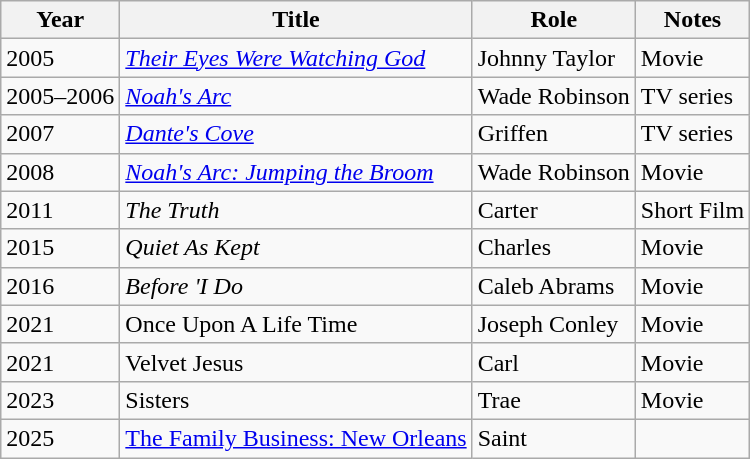<table class="wikitable">
<tr>
<th>Year</th>
<th>Title</th>
<th>Role</th>
<th>Notes</th>
</tr>
<tr>
<td>2005</td>
<td><em><a href='#'>Their Eyes Were Watching God</a></em></td>
<td>Johnny Taylor</td>
<td>Movie</td>
</tr>
<tr>
<td>2005–2006</td>
<td><em><a href='#'>Noah's Arc</a></em></td>
<td>Wade Robinson</td>
<td>TV series</td>
</tr>
<tr>
<td>2007</td>
<td><em><a href='#'>Dante's Cove</a></em></td>
<td>Griffen</td>
<td>TV series</td>
</tr>
<tr>
<td>2008</td>
<td><em><a href='#'>Noah's Arc: Jumping the Broom</a></em></td>
<td>Wade Robinson</td>
<td>Movie</td>
</tr>
<tr>
<td>2011</td>
<td><em>The Truth</em></td>
<td>Carter</td>
<td>Short Film</td>
</tr>
<tr>
<td>2015</td>
<td><em>Quiet As Kept</em></td>
<td>Charles</td>
<td>Movie</td>
</tr>
<tr>
<td>2016</td>
<td><em>Before 'I Do<strong></td>
<td>Caleb Abrams</td>
<td>Movie</td>
</tr>
<tr>
<td>2021</td>
<td></em>Once Upon A Life Time<em></td>
<td>Joseph Conley</td>
<td>Movie</td>
</tr>
<tr>
<td>2021</td>
<td></em>Velvet Jesus<em></td>
<td>Carl</td>
<td>Movie</td>
</tr>
<tr>
<td>2023</td>
<td></em>Sisters<em></td>
<td>Trae</td>
<td>Movie</td>
</tr>
<tr>
<td>2025</td>
<td></em><a href='#'>The Family Business: New Orleans</a><em></td>
<td>Saint</td>
<td></td>
</tr>
</table>
